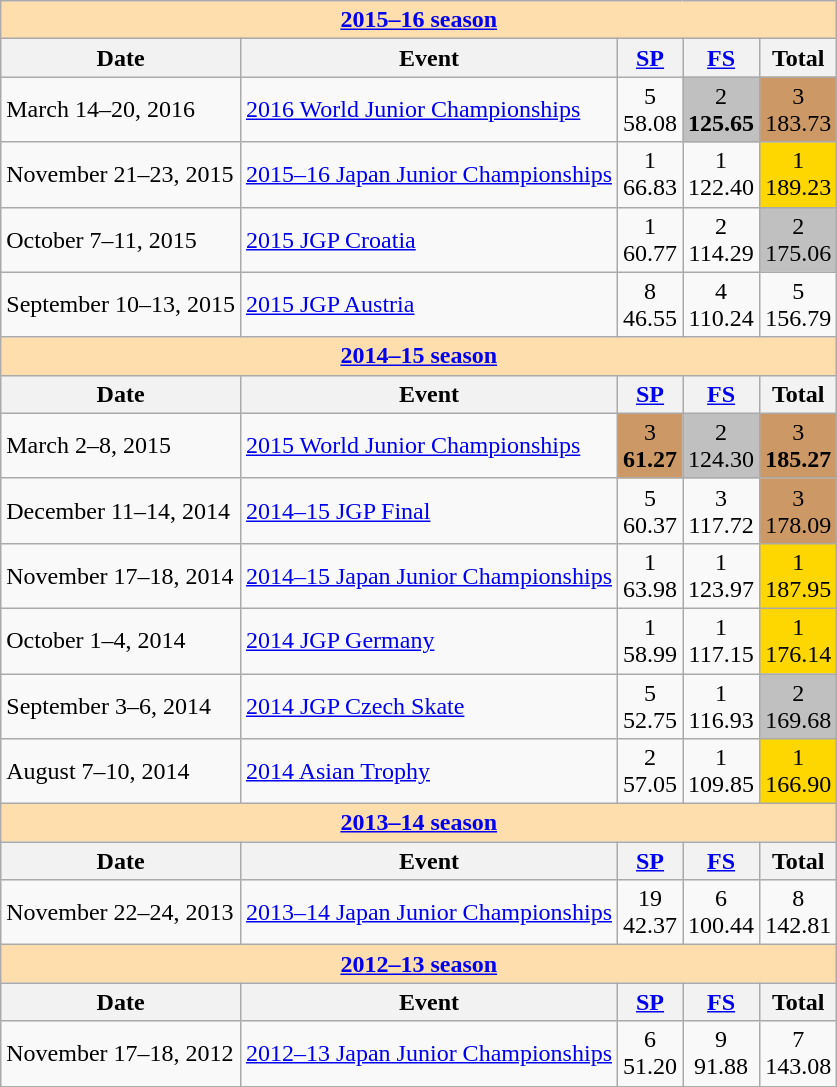<table class="wikitable">
<tr>
<th colspan="5" style="background-color: #ffdead;"><a href='#'>2015–16 season</a></th>
</tr>
<tr>
<th>Date</th>
<th>Event</th>
<th><a href='#'>SP</a></th>
<th><a href='#'>FS</a></th>
<th>Total</th>
</tr>
<tr>
<td>March 14–20, 2016</td>
<td><a href='#'>2016 World Junior Championships</a></td>
<td align=center>5 <br> 58.08</td>
<td align=center bgcolor=silver>2 <br> <strong>125.65</strong></td>
<td align=center bgcolor=cc9966>3 <br> 183.73</td>
</tr>
<tr>
<td>November 21–23, 2015</td>
<td><a href='#'>2015–16 Japan Junior Championships</a></td>
<td align=center>1 <br> 66.83</td>
<td align=center>1 <br> 122.40</td>
<td align=center bgcolor=gold>1 <br> 189.23</td>
</tr>
<tr>
<td>October 7–11, 2015</td>
<td><a href='#'>2015 JGP Croatia</a></td>
<td align=center>1 <br> 60.77</td>
<td align=center>2 <br> 114.29</td>
<td align=center bgcolor=silver>2 <br> 175.06</td>
</tr>
<tr>
<td>September 10–13, 2015</td>
<td><a href='#'>2015 JGP Austria</a></td>
<td align=center>8 <br> 46.55</td>
<td align=center>4 <br> 110.24</td>
<td align=center>5 <br> 156.79</td>
</tr>
<tr>
<th colspan="5" style="background-color: #ffdead;"><a href='#'>2014–15 season</a></th>
</tr>
<tr>
<th>Date</th>
<th>Event</th>
<th><a href='#'>SP</a></th>
<th><a href='#'>FS</a></th>
<th>Total</th>
</tr>
<tr>
<td>March 2–8, 2015</td>
<td><a href='#'>2015 World Junior Championships</a></td>
<td align=center bgcolor=cc9966>3 <br> <strong>61.27</strong></td>
<td align=center bgcolor=silver>2 <br> 124.30</td>
<td align=center bgcolor=cc9966>3 <br> <strong>185.27</strong></td>
</tr>
<tr>
<td>December 11–14, 2014</td>
<td><a href='#'>2014–15 JGP Final</a></td>
<td align=center>5 <br> 60.37</td>
<td align=center>3 <br> 117.72</td>
<td align=center bgcolor=cc9966>3 <br> 178.09</td>
</tr>
<tr>
<td>November 17–18, 2014</td>
<td><a href='#'>2014–15 Japan Junior Championships</a></td>
<td align=center>1 <br> 63.98</td>
<td align=center>1 <br> 123.97</td>
<td align=center bgcolor=gold>1 <br> 187.95</td>
</tr>
<tr>
<td>October 1–4, 2014</td>
<td><a href='#'>2014 JGP Germany</a></td>
<td align=center>1 <br> 58.99</td>
<td align=center>1 <br> 117.15</td>
<td align=center bgcolor=gold>1 <br> 176.14</td>
</tr>
<tr>
<td>September 3–6, 2014</td>
<td><a href='#'>2014 JGP Czech Skate</a></td>
<td align=center>5 <br> 52.75</td>
<td align=center>1 <br> 116.93</td>
<td align=center bgcolor=silver>2 <br> 169.68</td>
</tr>
<tr>
<td>August 7–10, 2014</td>
<td><a href='#'>2014 Asian Trophy</a></td>
<td align=center>2 <br> 57.05</td>
<td align=center>1 <br> 109.85</td>
<td align=center bgcolor=gold>1 <br> 166.90</td>
</tr>
<tr>
<th colspan="5" style="background-color: #ffdead;"><a href='#'>2013–14 season</a></th>
</tr>
<tr>
<th>Date</th>
<th>Event</th>
<th><a href='#'>SP</a></th>
<th><a href='#'>FS</a></th>
<th>Total</th>
</tr>
<tr>
<td>November 22–24, 2013</td>
<td><a href='#'>2013–14 Japan Junior Championships</a></td>
<td align=center>19 <br> 42.37</td>
<td align=center>6 <br> 100.44</td>
<td align=center>8 <br> 142.81</td>
</tr>
<tr>
<th colspan="5" style="background-color: #ffdead;"><a href='#'>2012–13 season</a></th>
</tr>
<tr>
<th>Date</th>
<th>Event</th>
<th><a href='#'>SP</a></th>
<th><a href='#'>FS</a></th>
<th>Total</th>
</tr>
<tr>
<td>November 17–18, 2012</td>
<td><a href='#'>2012–13 Japan Junior Championships</a></td>
<td align=center>6 <br> 51.20</td>
<td align=center>9 <br> 91.88</td>
<td align=center>7 <br> 143.08</td>
</tr>
</table>
